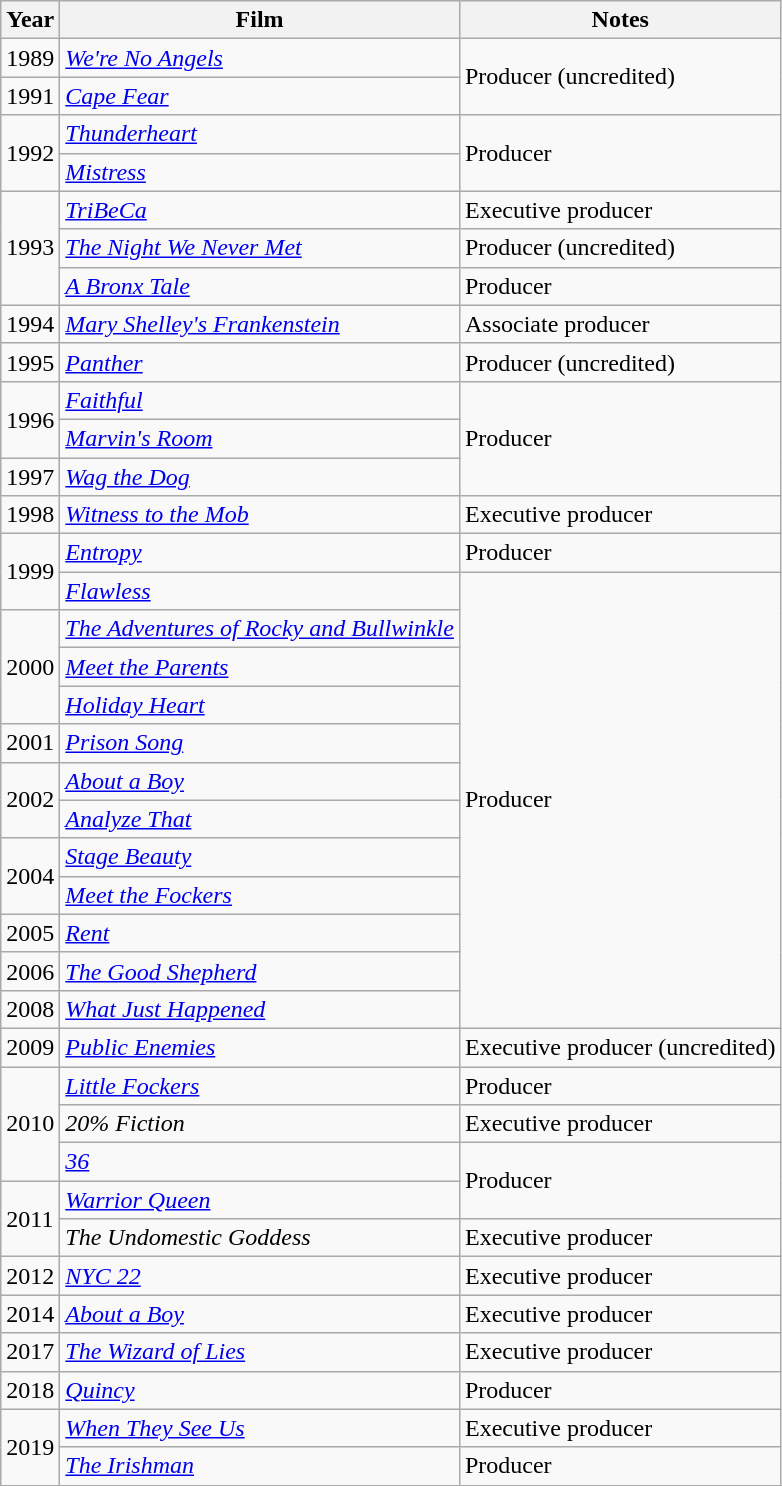<table class="wikitable sortable">
<tr>
<th>Year</th>
<th>Film</th>
<th>Notes</th>
</tr>
<tr>
<td>1989</td>
<td><em><a href='#'>We're No Angels</a></em></td>
<td rowspan="2">Producer (uncredited)</td>
</tr>
<tr>
<td>1991</td>
<td><em><a href='#'>Cape Fear</a></em></td>
</tr>
<tr>
<td rowspan="2">1992</td>
<td><em><a href='#'>Thunderheart</a></em></td>
<td rowspan="2">Producer</td>
</tr>
<tr>
<td><em><a href='#'>Mistress</a></em></td>
</tr>
<tr>
<td rowspan="3">1993</td>
<td><em><a href='#'>TriBeCa</a></em></td>
<td>Executive producer</td>
</tr>
<tr>
<td><em><a href='#'>The Night We Never Met</a></em></td>
<td>Producer (uncredited)</td>
</tr>
<tr>
<td><em><a href='#'>A Bronx Tale</a></em></td>
<td>Producer</td>
</tr>
<tr>
<td>1994</td>
<td><em><a href='#'>Mary Shelley's Frankenstein</a></em></td>
<td>Associate producer</td>
</tr>
<tr>
<td>1995</td>
<td><em><a href='#'>Panther</a></em></td>
<td>Producer (uncredited)</td>
</tr>
<tr>
<td rowspan="2">1996</td>
<td><em><a href='#'>Faithful</a></em></td>
<td rowspan="3">Producer</td>
</tr>
<tr>
<td><em><a href='#'>Marvin's Room</a></em></td>
</tr>
<tr>
<td>1997</td>
<td><em><a href='#'>Wag the Dog</a></em></td>
</tr>
<tr>
<td>1998</td>
<td><em><a href='#'>Witness to the Mob</a></em></td>
<td>Executive producer</td>
</tr>
<tr>
<td rowspan="2">1999</td>
<td><em><a href='#'>Entropy</a></em></td>
<td>Producer</td>
</tr>
<tr>
<td><em><a href='#'>Flawless</a></em></td>
<td rowspan="12">Producer</td>
</tr>
<tr>
<td rowspan="3">2000</td>
<td><em><a href='#'>The Adventures of Rocky and Bullwinkle</a></em></td>
</tr>
<tr>
<td><em><a href='#'>Meet the Parents</a></em></td>
</tr>
<tr>
<td><em><a href='#'>Holiday Heart</a></em></td>
</tr>
<tr>
<td>2001</td>
<td><em><a href='#'>Prison Song</a></em></td>
</tr>
<tr>
<td rowspan="2">2002</td>
<td><em><a href='#'>About a Boy</a></em></td>
</tr>
<tr>
<td><em><a href='#'>Analyze That</a></em></td>
</tr>
<tr>
<td rowspan="2">2004</td>
<td><em><a href='#'>Stage Beauty</a></em></td>
</tr>
<tr>
<td><em><a href='#'>Meet the Fockers</a></em></td>
</tr>
<tr>
<td>2005</td>
<td><em><a href='#'>Rent</a></em></td>
</tr>
<tr>
<td>2006</td>
<td><em><a href='#'>The Good Shepherd</a></em></td>
</tr>
<tr>
<td>2008</td>
<td><em><a href='#'>What Just Happened</a></em></td>
</tr>
<tr>
<td>2009</td>
<td><em><a href='#'>Public Enemies</a></em></td>
<td>Executive producer (uncredited)</td>
</tr>
<tr>
<td rowspan="3">2010</td>
<td><em><a href='#'>Little Fockers</a></em></td>
<td>Producer</td>
</tr>
<tr>
<td><em>20% Fiction</em></td>
<td>Executive producer</td>
</tr>
<tr>
<td><em><a href='#'>36</a></em></td>
<td rowspan="2">Producer</td>
</tr>
<tr>
<td rowspan="2">2011</td>
<td><em><a href='#'>Warrior Queen</a></em></td>
</tr>
<tr>
<td><em>The Undomestic Goddess</em></td>
<td>Executive producer</td>
</tr>
<tr>
<td>2012</td>
<td><em><a href='#'>NYC 22</a></em></td>
<td>Executive producer</td>
</tr>
<tr>
<td>2014</td>
<td><em><a href='#'>About a Boy</a></em></td>
<td>Executive producer</td>
</tr>
<tr>
<td>2017</td>
<td><em><a href='#'>The Wizard of Lies</a></em></td>
<td>Executive producer</td>
</tr>
<tr>
<td rowspan="1">2018</td>
<td><em><a href='#'>Quincy</a></em></td>
<td>Producer</td>
</tr>
<tr>
<td rowspan="2">2019</td>
<td><em><a href='#'>When They See Us</a></em></td>
<td>Executive producer</td>
</tr>
<tr>
<td><em><a href='#'>The Irishman</a></em></td>
<td>Producer</td>
</tr>
</table>
